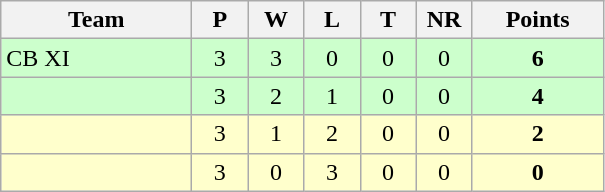<table class="wikitable" style="text-align:center;">
<tr>
<th width=120>Team</th>
<th width=30 abbr="Played">P</th>
<th width=30 abbr="Won">W</th>
<th width=30 abbr="Lost">L</th>
<th width=30 abbr="Tied">T</th>
<th width=30 abbr="No result">NR</th>
<th width=80 abbr="Points">Points</th>
</tr>
<tr bgcolor=ccffcc>
<td align="left"> CB XI</td>
<td>3</td>
<td>3</td>
<td>0</td>
<td>0</td>
<td>0</td>
<td><strong>6</strong></td>
</tr>
<tr bgcolor=ccffcc>
<td align="left"></td>
<td>3</td>
<td>2</td>
<td>1</td>
<td>0</td>
<td>0</td>
<td><strong>4</strong></td>
</tr>
<tr bgcolor=ffffcc>
<td align="left"></td>
<td>3</td>
<td>1</td>
<td>2</td>
<td>0</td>
<td>0</td>
<td><strong>2</strong></td>
</tr>
<tr bgcolor=ffffcc>
<td align="left"></td>
<td>3</td>
<td>0</td>
<td>3</td>
<td>0</td>
<td>0</td>
<td><strong>0</strong></td>
</tr>
</table>
